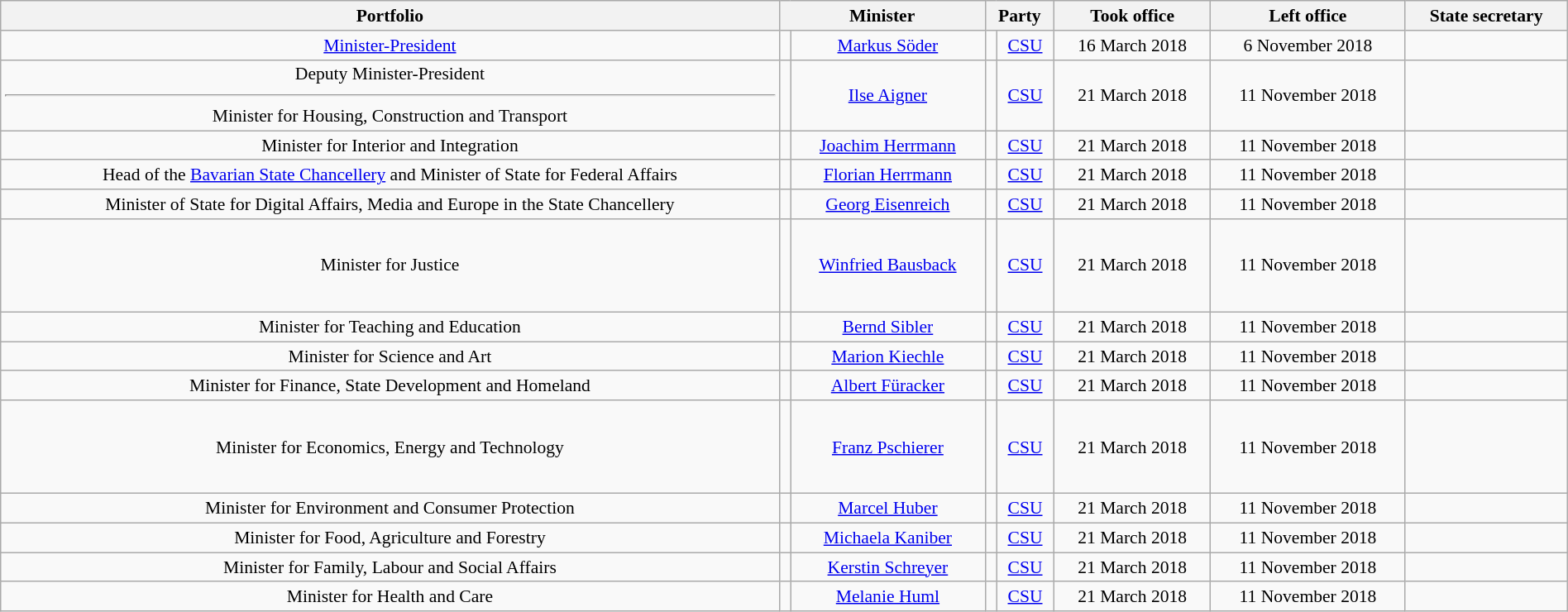<table class=wikitable style="width:100%; text-align:center; font-size:90%">
<tr>
<th>Portfolio</th>
<th colspan=2>Minister</th>
<th colspan=2>Party</th>
<th>Took office</th>
<th>Left office</th>
<th>State secretary</th>
</tr>
<tr>
<td><a href='#'>Minister-President</a></td>
<td></td>
<td><a href='#'>Markus Söder</a><br></td>
<td bgcolor=></td>
<td><a href='#'>CSU</a></td>
<td>16 March 2018</td>
<td>6 November 2018</td>
<td></td>
</tr>
<tr>
<td>Deputy Minister-President<hr>Minister for Housing, Construction and Transport</td>
<td></td>
<td><a href='#'>Ilse Aigner</a><br></td>
<td bgcolor=></td>
<td><a href='#'>CSU</a></td>
<td>21 March 2018</td>
<td>11 November 2018</td>
<td></td>
</tr>
<tr>
<td>Minister for Interior and Integration</td>
<td></td>
<td><a href='#'>Joachim Herrmann</a><br></td>
<td bgcolor=></td>
<td><a href='#'>CSU</a></td>
<td>21 March 2018</td>
<td>11 November 2018</td>
<td></td>
</tr>
<tr>
<td>Head of the <a href='#'>Bavarian State Chancellery</a> and Minister of State for Federal Affairs</td>
<td></td>
<td><a href='#'>Florian Herrmann</a><br></td>
<td bgcolor=></td>
<td><a href='#'>CSU</a></td>
<td>21 March 2018</td>
<td>11 November 2018</td>
<td></td>
</tr>
<tr>
<td>Minister of State for Digital Affairs, Media and Europe in the State Chancellery</td>
<td></td>
<td><a href='#'>Georg Eisenreich</a><br></td>
<td bgcolor=></td>
<td><a href='#'>CSU</a></td>
<td>21 March 2018</td>
<td>11 November 2018</td>
<td></td>
</tr>
<tr style="height:75px">
<td>Minister for Justice</td>
<td></td>
<td><a href='#'>Winfried Bausback</a><br></td>
<td bgcolor=></td>
<td><a href='#'>CSU</a></td>
<td>21 March 2018</td>
<td>11 November 2018</td>
<td></td>
</tr>
<tr>
<td>Minister for Teaching and Education</td>
<td></td>
<td><a href='#'>Bernd Sibler</a><br></td>
<td bgcolor=></td>
<td><a href='#'>CSU</a></td>
<td>21 March 2018</td>
<td>11 November 2018</td>
<td></td>
</tr>
<tr>
<td>Minister for Science and Art</td>
<td></td>
<td><a href='#'>Marion Kiechle</a><br></td>
<td bgcolor=></td>
<td><a href='#'>CSU</a></td>
<td>21 March 2018</td>
<td>11 November 2018</td>
<td></td>
</tr>
<tr>
<td>Minister for Finance, State Development and Homeland</td>
<td></td>
<td><a href='#'>Albert Füracker</a><br></td>
<td bgcolor=></td>
<td><a href='#'>CSU</a></td>
<td>21 March 2018</td>
<td>11 November 2018</td>
<td></td>
</tr>
<tr style="height:75px">
<td>Minister for Economics, Energy and Technology</td>
<td></td>
<td><a href='#'>Franz Pschierer</a><br></td>
<td bgcolor=></td>
<td><a href='#'>CSU</a></td>
<td>21 March 2018</td>
<td>11 November 2018</td>
<td></td>
</tr>
<tr>
<td>Minister for Environment and Consumer Protection</td>
<td></td>
<td><a href='#'>Marcel Huber</a><br></td>
<td bgcolor=></td>
<td><a href='#'>CSU</a></td>
<td>21 March 2018</td>
<td>11 November 2018</td>
<td></td>
</tr>
<tr>
<td>Minister for Food, Agriculture and Forestry</td>
<td></td>
<td><a href='#'>Michaela Kaniber</a><br></td>
<td bgcolor=></td>
<td><a href='#'>CSU</a></td>
<td>21 March 2018</td>
<td>11 November 2018</td>
<td></td>
</tr>
<tr>
<td>Minister for Family, Labour and Social Affairs</td>
<td></td>
<td><a href='#'>Kerstin Schreyer</a><br></td>
<td bgcolor=></td>
<td><a href='#'>CSU</a></td>
<td>21 March 2018</td>
<td>11 November 2018</td>
<td></td>
</tr>
<tr>
<td>Minister for Health and Care</td>
<td></td>
<td><a href='#'>Melanie Huml</a><br></td>
<td bgcolor=></td>
<td><a href='#'>CSU</a></td>
<td>21 March 2018</td>
<td>11 November 2018</td>
<td></td>
</tr>
</table>
